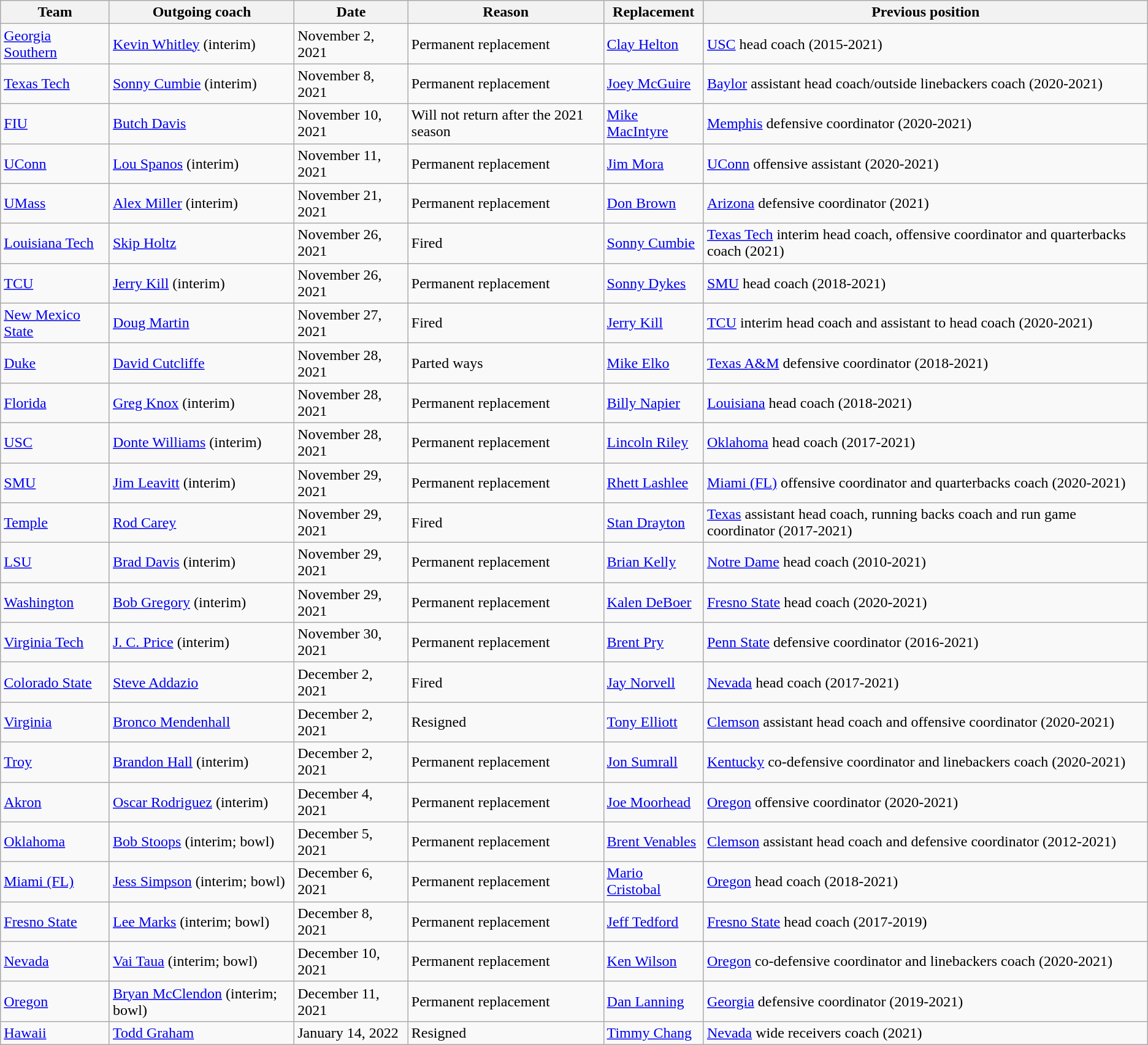<table class="wikitable sortable">
<tr>
<th>Team</th>
<th>Outgoing coach</th>
<th>Date</th>
<th>Reason</th>
<th>Replacement</th>
<th>Previous position</th>
</tr>
<tr>
<td><a href='#'>Georgia Southern</a></td>
<td><a href='#'>Kevin Whitley</a> (interim)</td>
<td>November 2, 2021</td>
<td>Permanent replacement</td>
<td><a href='#'>Clay Helton</a></td>
<td><a href='#'>USC</a> head coach (2015-2021)</td>
</tr>
<tr>
<td><a href='#'>Texas Tech</a></td>
<td><a href='#'>Sonny Cumbie</a> (interim)</td>
<td>November 8, 2021</td>
<td>Permanent replacement</td>
<td><a href='#'>Joey McGuire</a></td>
<td><a href='#'>Baylor</a> assistant head coach/outside linebackers coach (2020-2021)</td>
</tr>
<tr>
<td><a href='#'>FIU</a></td>
<td><a href='#'>Butch Davis</a></td>
<td>November 10, 2021</td>
<td>Will not return after the 2021 season</td>
<td><a href='#'>Mike MacIntyre</a></td>
<td><a href='#'>Memphis</a> defensive coordinator (2020-2021)</td>
</tr>
<tr>
<td><a href='#'>UConn</a></td>
<td><a href='#'>Lou Spanos</a> (interim)</td>
<td>November 11, 2021</td>
<td>Permanent replacement</td>
<td><a href='#'>Jim Mora</a></td>
<td><a href='#'>UConn</a> offensive assistant (2020-2021)</td>
</tr>
<tr>
<td><a href='#'>UMass</a></td>
<td><a href='#'>Alex Miller</a> (interim)</td>
<td>November 21, 2021</td>
<td>Permanent replacement</td>
<td><a href='#'>Don Brown</a></td>
<td><a href='#'>Arizona</a> defensive coordinator (2021)</td>
</tr>
<tr>
<td><a href='#'>Louisiana Tech</a></td>
<td><a href='#'>Skip Holtz</a></td>
<td>November 26, 2021</td>
<td>Fired</td>
<td><a href='#'>Sonny Cumbie</a></td>
<td><a href='#'>Texas Tech</a> interim head coach, offensive coordinator and quarterbacks coach (2021)</td>
</tr>
<tr>
<td><a href='#'>TCU</a></td>
<td><a href='#'>Jerry Kill</a> (interim)</td>
<td>November 26, 2021</td>
<td>Permanent replacement</td>
<td><a href='#'>Sonny Dykes</a></td>
<td><a href='#'>SMU</a> head coach (2018-2021)</td>
</tr>
<tr>
<td><a href='#'>New Mexico State</a></td>
<td><a href='#'>Doug Martin</a></td>
<td>November 27, 2021</td>
<td>Fired</td>
<td><a href='#'>Jerry Kill</a></td>
<td><a href='#'>TCU</a> interim head coach and assistant to head coach (2020-2021)</td>
</tr>
<tr>
<td><a href='#'>Duke</a></td>
<td><a href='#'>David Cutcliffe</a></td>
<td>November 28, 2021</td>
<td>Parted ways</td>
<td><a href='#'>Mike Elko</a></td>
<td><a href='#'>Texas A&M</a> defensive coordinator (2018-2021)</td>
</tr>
<tr>
<td><a href='#'>Florida</a></td>
<td><a href='#'>Greg Knox</a> (interim)</td>
<td>November 28, 2021</td>
<td>Permanent replacement</td>
<td><a href='#'>Billy Napier</a></td>
<td><a href='#'>Louisiana</a> head coach (2018-2021)</td>
</tr>
<tr>
<td><a href='#'>USC</a></td>
<td><a href='#'>Donte Williams</a> (interim)</td>
<td>November 28, 2021</td>
<td>Permanent replacement</td>
<td><a href='#'>Lincoln Riley</a></td>
<td><a href='#'>Oklahoma</a> head coach (2017-2021)</td>
</tr>
<tr>
<td><a href='#'>SMU</a></td>
<td><a href='#'>Jim Leavitt</a> (interim)</td>
<td>November 29, 2021</td>
<td>Permanent replacement</td>
<td><a href='#'>Rhett Lashlee</a></td>
<td><a href='#'>Miami (FL)</a> offensive coordinator and quarterbacks coach (2020-2021)</td>
</tr>
<tr>
<td><a href='#'>Temple</a></td>
<td><a href='#'>Rod Carey</a></td>
<td>November 29, 2021</td>
<td>Fired</td>
<td><a href='#'>Stan Drayton</a></td>
<td><a href='#'>Texas</a> assistant head coach, running backs coach and run game coordinator (2017-2021)</td>
</tr>
<tr>
<td><a href='#'>LSU</a></td>
<td><a href='#'>Brad Davis</a> (interim)</td>
<td>November 29, 2021</td>
<td>Permanent replacement</td>
<td><a href='#'>Brian Kelly</a></td>
<td><a href='#'>Notre Dame</a> head coach (2010-2021)</td>
</tr>
<tr>
<td><a href='#'>Washington</a></td>
<td><a href='#'>Bob Gregory</a> (interim)</td>
<td>November 29, 2021</td>
<td>Permanent replacement</td>
<td><a href='#'>Kalen DeBoer</a></td>
<td><a href='#'>Fresno State</a> head coach (2020-2021)</td>
</tr>
<tr>
<td><a href='#'>Virginia Tech</a></td>
<td><a href='#'>J. C. Price</a> (interim)</td>
<td>November 30, 2021</td>
<td>Permanent replacement</td>
<td><a href='#'>Brent Pry</a></td>
<td><a href='#'>Penn State</a> defensive coordinator (2016-2021)</td>
</tr>
<tr>
<td><a href='#'>Colorado State</a></td>
<td><a href='#'>Steve Addazio</a></td>
<td>December 2, 2021</td>
<td>Fired</td>
<td><a href='#'>Jay Norvell</a></td>
<td><a href='#'>Nevada</a> head coach (2017-2021)</td>
</tr>
<tr>
<td><a href='#'>Virginia</a></td>
<td><a href='#'>Bronco Mendenhall</a></td>
<td>December 2, 2021</td>
<td>Resigned</td>
<td><a href='#'>Tony Elliott</a></td>
<td><a href='#'>Clemson</a> assistant head coach and offensive coordinator (2020-2021)</td>
</tr>
<tr>
<td><a href='#'>Troy</a></td>
<td><a href='#'>Brandon Hall</a> (interim)</td>
<td>December 2, 2021</td>
<td>Permanent replacement</td>
<td><a href='#'>Jon Sumrall</a></td>
<td><a href='#'>Kentucky</a> co-defensive coordinator and linebackers coach (2020-2021)</td>
</tr>
<tr>
<td><a href='#'>Akron</a></td>
<td><a href='#'>Oscar Rodriguez</a> (interim)</td>
<td>December 4, 2021</td>
<td>Permanent replacement</td>
<td><a href='#'>Joe Moorhead</a></td>
<td><a href='#'>Oregon</a> offensive coordinator (2020-2021)</td>
</tr>
<tr>
<td><a href='#'>Oklahoma</a></td>
<td><a href='#'>Bob Stoops</a> (interim; bowl)</td>
<td>December 5, 2021</td>
<td>Permanent replacement</td>
<td><a href='#'>Brent Venables</a></td>
<td><a href='#'>Clemson</a> assistant head coach and defensive coordinator (2012-2021)</td>
</tr>
<tr>
<td><a href='#'>Miami (FL)</a></td>
<td><a href='#'>Jess Simpson</a> (interim; bowl)</td>
<td>December 6, 2021</td>
<td>Permanent replacement</td>
<td><a href='#'>Mario Cristobal</a></td>
<td><a href='#'>Oregon</a> head coach (2018-2021)</td>
</tr>
<tr>
<td><a href='#'>Fresno State</a></td>
<td><a href='#'>Lee Marks</a> (interim; bowl)</td>
<td>December 8, 2021</td>
<td>Permanent replacement</td>
<td><a href='#'>Jeff Tedford</a></td>
<td><a href='#'>Fresno State</a> head coach (2017-2019)</td>
</tr>
<tr>
<td><a href='#'>Nevada</a></td>
<td><a href='#'>Vai Taua</a> (interim; bowl)</td>
<td>December 10, 2021</td>
<td>Permanent replacement</td>
<td><a href='#'>Ken Wilson</a></td>
<td><a href='#'>Oregon</a> co-defensive coordinator and linebackers coach (2020-2021)</td>
</tr>
<tr>
<td><a href='#'>Oregon</a></td>
<td><a href='#'>Bryan McClendon</a> (interim; bowl)</td>
<td>December 11, 2021</td>
<td>Permanent replacement</td>
<td><a href='#'>Dan Lanning</a></td>
<td><a href='#'>Georgia</a> defensive coordinator (2019-2021)</td>
</tr>
<tr>
<td><a href='#'>Hawaii</a></td>
<td><a href='#'>Todd Graham</a></td>
<td>January 14, 2022</td>
<td>Resigned</td>
<td><a href='#'>Timmy Chang</a></td>
<td><a href='#'>Nevada</a> wide receivers coach (2021)</td>
</tr>
</table>
